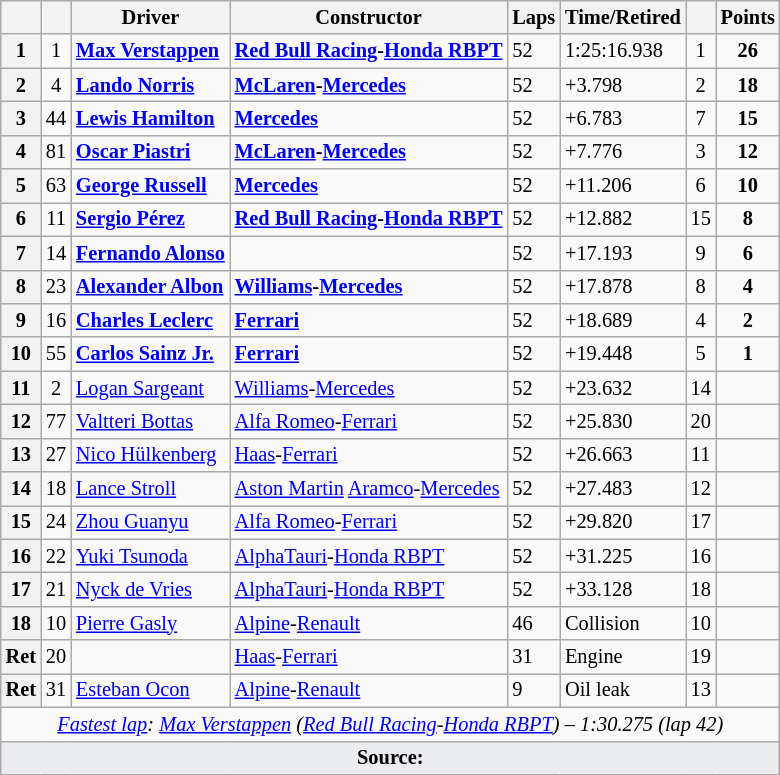<table class="wikitable sortable" style="font-size: 85%;">
<tr>
<th scope="col"></th>
<th scope="col"></th>
<th scope="col">Driver</th>
<th scope="col">Constructor</th>
<th scope="col" class="unsortable">Laps</th>
<th scope="col" class="unsortable">Time/Retired</th>
<th scope="col"></th>
<th scope="col">Points</th>
</tr>
<tr>
<th>1</th>
<td align="center">1</td>
<td data-sort-value="ver"><strong> <a href='#'>Max Verstappen</a></strong></td>
<td><strong><a href='#'>Red Bull Racing</a>-<a href='#'>Honda RBPT</a></strong></td>
<td>52</td>
<td>1:25:16.938</td>
<td align="center">1</td>
<td align="center"><strong>26</strong></td>
</tr>
<tr>
<th>2</th>
<td align="center">4</td>
<td data-sort-value="nor"><strong> <a href='#'>Lando Norris</a></strong></td>
<td><strong><a href='#'>McLaren</a>-<a href='#'>Mercedes</a></strong></td>
<td>52</td>
<td>+3.798</td>
<td align="center">2</td>
<td align="center"><strong>18</strong></td>
</tr>
<tr>
<th>3</th>
<td align="center">44</td>
<td data-sort-value="ham"><strong> <a href='#'>Lewis Hamilton</a></strong></td>
<td><strong><a href='#'>Mercedes</a></strong></td>
<td>52</td>
<td>+6.783</td>
<td align="center">7</td>
<td align="center"><strong>15</strong></td>
</tr>
<tr>
<th>4</th>
<td align="center">81</td>
<td data-sort-value="pia"><strong> <a href='#'>Oscar Piastri</a></strong></td>
<td><strong><a href='#'>McLaren</a>-<a href='#'>Mercedes</a></strong></td>
<td>52</td>
<td>+7.776</td>
<td align="center">3</td>
<td align="center"><strong>12</strong></td>
</tr>
<tr>
<th>5</th>
<td align="center">63</td>
<td data-sort-value="rus"><strong> <a href='#'>George Russell</a></strong></td>
<td><strong><a href='#'>Mercedes</a></strong></td>
<td>52</td>
<td>+11.206</td>
<td align="center">6</td>
<td align="center"><strong>10</strong></td>
</tr>
<tr>
<th>6</th>
<td align="center">11</td>
<td data-sort-value="per"><strong> <a href='#'>Sergio Pérez</a></strong></td>
<td><strong><a href='#'>Red Bull Racing</a>-<a href='#'>Honda RBPT</a></strong></td>
<td>52</td>
<td>+12.882</td>
<td align="center">15</td>
<td align="center"><strong>8</strong></td>
</tr>
<tr>
<th>7</th>
<td align="center">14</td>
<td data-sort-value="alo"><strong> <a href='#'>Fernando Alonso</a></strong></td>
<td><strong></strong></td>
<td>52</td>
<td>+17.193</td>
<td align="center">9</td>
<td align="center"><strong>6</strong></td>
</tr>
<tr>
<th>8</th>
<td align="center">23</td>
<td data-sort-value="alb"><strong> <a href='#'>Alexander Albon</a></strong></td>
<td><strong><a href='#'>Williams</a>-<a href='#'>Mercedes</a></strong></td>
<td>52</td>
<td>+17.878</td>
<td align="center">8</td>
<td align="center"><strong>4</strong></td>
</tr>
<tr>
<th>9</th>
<td align="center">16</td>
<td data-sort-value="lec"><strong> <a href='#'>Charles Leclerc</a></strong></td>
<td><strong><a href='#'>Ferrari</a></strong></td>
<td>52</td>
<td>+18.689</td>
<td align="center">4</td>
<td align="center"><strong>2</strong></td>
</tr>
<tr>
<th>10</th>
<td align="center">55</td>
<td data-sort-value="sai"><strong> <a href='#'>Carlos Sainz Jr.</a></strong></td>
<td><strong><a href='#'>Ferrari</a></strong></td>
<td>52</td>
<td>+19.448</td>
<td align="center">5</td>
<td align="center"><strong>1</strong></td>
</tr>
<tr>
<th>11</th>
<td align="center">2</td>
<td data-sort-value="sar"> <a href='#'>Logan Sargeant</a></td>
<td><a href='#'>Williams</a>-<a href='#'>Mercedes</a></td>
<td>52</td>
<td>+23.632</td>
<td align="center">14</td>
<td></td>
</tr>
<tr>
<th>12</th>
<td align="center">77</td>
<td data-sort-value="bot"> <a href='#'>Valtteri Bottas</a></td>
<td><a href='#'>Alfa Romeo</a>-<a href='#'>Ferrari</a></td>
<td>52</td>
<td>+25.830</td>
<td align="center">20</td>
<td></td>
</tr>
<tr>
<th>13</th>
<td align="center">27</td>
<td data-sort-value="hul"> <a href='#'>Nico Hülkenberg</a></td>
<td><a href='#'>Haas</a>-<a href='#'>Ferrari</a></td>
<td>52</td>
<td>+26.663</td>
<td align="center">11</td>
<td></td>
</tr>
<tr>
<th>14</th>
<td align="center">18</td>
<td data-sort-value="str"> <a href='#'>Lance Stroll</a></td>
<td><a href='#'>Aston Martin</a> <a href='#'>Aramco</a>-<a href='#'>Mercedes</a></td>
<td>52</td>
<td>+27.483</td>
<td align="center">12</td>
<td align="center"></td>
</tr>
<tr>
<th>15</th>
<td align="center">24</td>
<td data-sort-value="zho"> <a href='#'>Zhou Guanyu</a></td>
<td><a href='#'>Alfa Romeo</a>-<a href='#'>Ferrari</a></td>
<td>52</td>
<td>+29.820</td>
<td align="center">17</td>
<td></td>
</tr>
<tr>
<th>16</th>
<td align="center">22</td>
<td data-sort-value="tsu"> <a href='#'>Yuki Tsunoda</a></td>
<td><a href='#'>AlphaTauri</a>-<a href='#'>Honda RBPT</a></td>
<td>52</td>
<td>+31.225</td>
<td align="center">16</td>
<td></td>
</tr>
<tr>
<th>17</th>
<td align="center">21</td>
<td data-sort-value="dev"> <a href='#'>Nyck de Vries</a></td>
<td><a href='#'>AlphaTauri</a>-<a href='#'>Honda RBPT</a></td>
<td>52</td>
<td>+33.128</td>
<td align="center">18</td>
<td></td>
</tr>
<tr>
<th>18</th>
<td align="center">10</td>
<td data-sort-value="gas"> <a href='#'>Pierre Gasly</a></td>
<td><a href='#'>Alpine</a>-<a href='#'>Renault</a></td>
<td>46</td>
<td>Collision</td>
<td align="center">10</td>
<td align="center"></td>
</tr>
<tr>
<th>Ret</th>
<td align="center">20</td>
<td data-sort-value="mag"></td>
<td><a href='#'>Haas</a>-<a href='#'>Ferrari</a></td>
<td>31</td>
<td>Engine</td>
<td align="center">19</td>
<td></td>
</tr>
<tr>
<th>Ret</th>
<td align="center">31</td>
<td data-sort-value="oco"> <a href='#'>Esteban Ocon</a></td>
<td><a href='#'>Alpine</a>-<a href='#'>Renault</a></td>
<td>9</td>
<td>Oil leak</td>
<td align="center">13</td>
<td></td>
</tr>
<tr class="sortbottom">
<td colspan="8" align="center"><em><a href='#'>Fastest lap</a>:</em>  <em><a href='#'>Max Verstappen</a> (<a href='#'>Red Bull Racing</a>-<a href='#'>Honda RBPT</a>) – 1:30.275 (lap 42)</em></td>
</tr>
<tr class="sortbottom">
<td colspan="8" style="background-color:#eaecf0;text-align:center"><strong>Source:</strong></td>
</tr>
</table>
